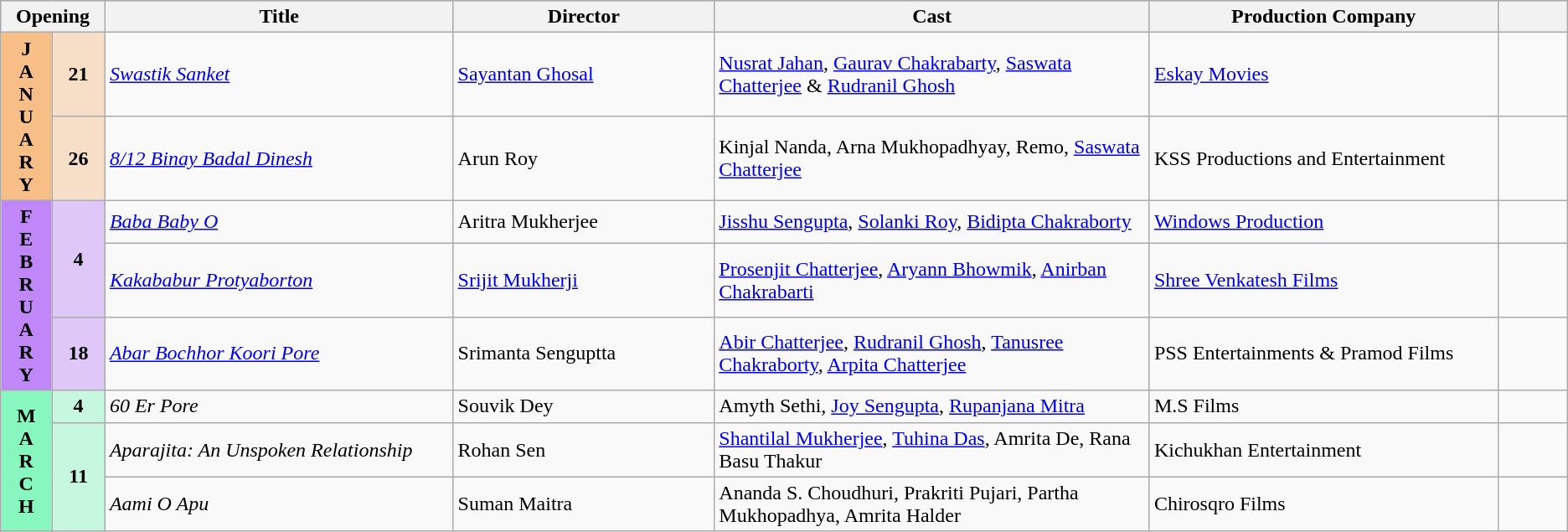<table class="wikitable sortable">
<tr style="background:#b0e0e6; text-align:center;">
<th colspan="2" style="width:6%;"><strong>Opening</strong></th>
<th style="width:20%;"><strong>Title</strong></th>
<th style="width:15%;"><strong>Director</strong></th>
<th style="width:25%;"><strong>Cast</strong></th>
<th style="width:20%;">Production Company</th>
<th style="width:4%;"><strong></strong></th>
</tr>
<tr>
<th rowspan="2" style="text-align:center; background:#f7bf87; text color:#000;">J<br>A<br>N<br>U<br>A<br>R<br>Y</th>
<td rowspan="1" style="text-align:center; background:#f7dfc7"><strong>21</strong></td>
<td><em><a href='#'>Swastik Sanket</a></em></td>
<td><a href='#'>Sayantan Ghosal</a></td>
<td><a href='#'>Nusrat Jahan</a>, <a href='#'>Gaurav Chakrabarty</a>, <a href='#'>Saswata Chatterjee</a> & <a href='#'>Rudranil Ghosh</a></td>
<td><a href='#'>Eskay Movies</a></td>
<td></td>
</tr>
<tr>
<td rowspan="1" style="text-align:center; background:#f7dfc7"><strong>26</strong></td>
<td><em><a href='#'>8/12 Binay Badal Dinesh</a></em></td>
<td>Arun Roy</td>
<td>Kinjal Nanda, Arna Mukhopadhyay, Remo, <a href='#'>Saswata Chatterjee</a></td>
<td>KSS Productions and Entertainment</td>
<td></td>
</tr>
<tr>
<th rowspan="3" style="text-align:center; background:#bf87f7">F<br>E<br>B<br>R<br>U<br>A<br>R<br>Y</th>
<td rowspan="2" style="text-align:center; background:#dfc7f7"><strong>4</strong></td>
<td><em><a href='#'>Baba Baby O</a></em></td>
<td>Aritra Mukherjee</td>
<td><a href='#'>Jisshu Sengupta</a>, <a href='#'>Solanki Roy</a>, <a href='#'>Bidipta Chakraborty</a></td>
<td><a href='#'>Windows Production</a></td>
<td></td>
</tr>
<tr>
<td><em><a href='#'>Kakababur Protyaborton</a></em></td>
<td><a href='#'>Srijit Mukherji</a></td>
<td><a href='#'>Prosenjit Chatterjee</a>, <a href='#'>Aryann Bhowmik</a>, <a href='#'>Anirban Chakrabarti</a></td>
<td><a href='#'>Shree Venkatesh Films</a></td>
<td></td>
</tr>
<tr>
<td rowspan="1" style="text-align:center; background:#dfc7f7"><strong>18</strong></td>
<td><em><a href='#'>Abar Bochhor Koori Pore</a></em></td>
<td>Srimanta Senguptta</td>
<td><a href='#'>Abir Chatterjee</a>, <a href='#'>Rudranil Ghosh</a>, <a href='#'>Tanusree Chakraborty</a>, <a href='#'>Arpita Chatterjee</a></td>
<td>PSS Entertainments & Pramod Films</td>
<td></td>
</tr>
<tr>
<th rowspan="3" style="text-align:center; background:#87f7bf">M<br>A<br>R<br>C<br>H</th>
<td rowspan="1" style="text-align:center; background:#c7f7df"><strong>4</strong></td>
<td><em>60 Er Pore</em></td>
<td>Souvik Dey</td>
<td>Amyth Sethi, <a href='#'>Joy Sengupta</a>, <a href='#'>Rupanjana Mitra</a></td>
<td>M.S Films</td>
<td></td>
</tr>
<tr>
<td rowspan="2" style="text-align:center; background:#c7f7df"><strong>11</strong></td>
<td><em>Aparajita: An Unspoken Relationship</em></td>
<td>Rohan Sen</td>
<td><a href='#'>Shantilal Mukherjee</a>, <a href='#'>Tuhina Das</a>, Amrita De, Rana Basu Thakur</td>
<td>Kichukhan Entertainment</td>
<td></td>
</tr>
<tr>
<td><em>Aami O Apu</em></td>
<td>Suman Maitra</td>
<td>Ananda S. Choudhuri, Prakriti Pujari, Partha Mukhopadhya, Amrita Halder</td>
<td>Chirosqro Films</td>
<td></td>
</tr>
</table>
